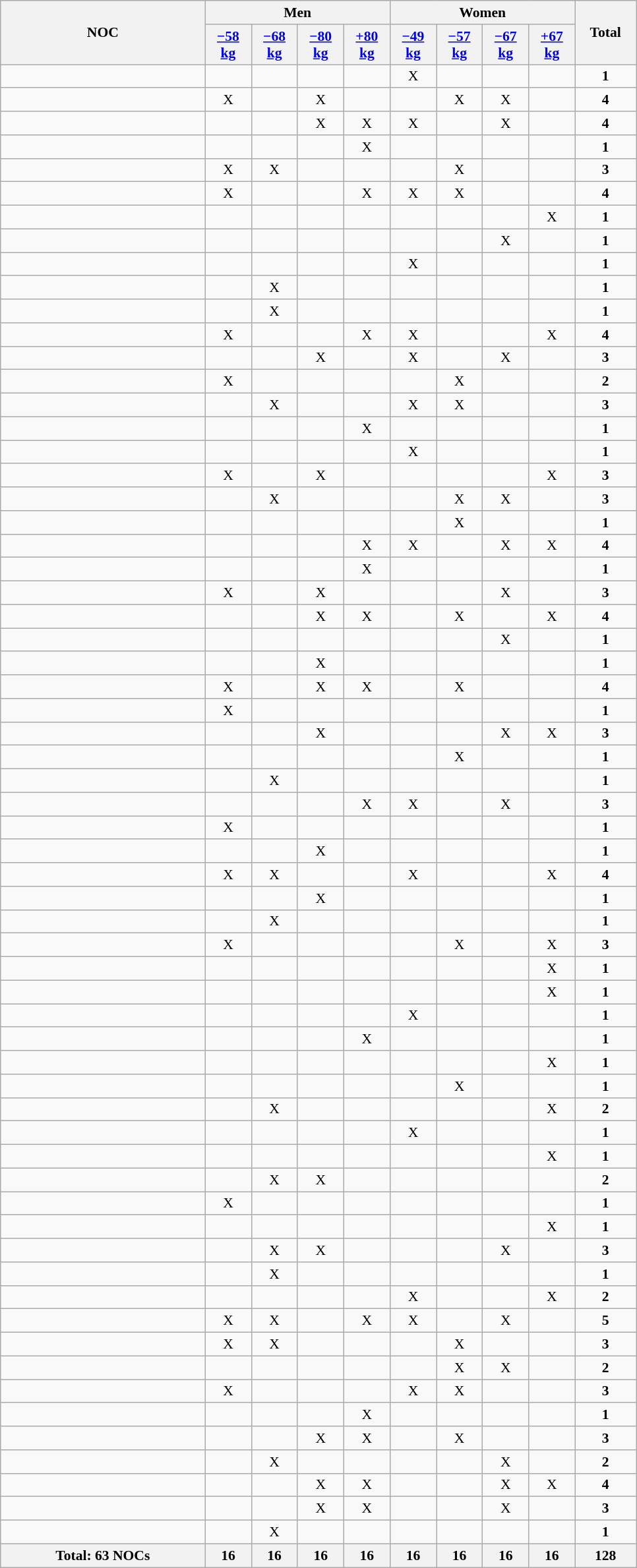<table class="wikitable" style="text-align:center; font-size:90%">
<tr>
<th rowspan="2" width=200 style="text-align:center;">NOC</th>
<th colspan="4">Men</th>
<th colspan="4">Women</th>
<th width=55 rowspan="2">Total</th>
</tr>
<tr>
<th width=40><a href='#'>−58 kg</a></th>
<th width=40><a href='#'>−68 kg</a></th>
<th width=40><a href='#'>−80 kg</a></th>
<th width=40><a href='#'>+80 kg</a></th>
<th width=40><a href='#'>−49 kg</a></th>
<th width=40><a href='#'>−57 kg</a></th>
<th width=40><a href='#'>−67 kg</a></th>
<th width=40><a href='#'>+67 kg</a></th>
</tr>
<tr>
<td style="text-align:left;"></td>
<td></td>
<td></td>
<td></td>
<td></td>
<td>X</td>
<td></td>
<td></td>
<td></td>
<td><strong>1</strong></td>
</tr>
<tr>
<td style="text-align:left;"></td>
<td>X</td>
<td></td>
<td>X</td>
<td></td>
<td></td>
<td>X</td>
<td>X</td>
<td></td>
<td><strong>4</strong></td>
</tr>
<tr>
<td style="text-align:left;"></td>
<td></td>
<td></td>
<td>X</td>
<td>X</td>
<td>X</td>
<td></td>
<td>X</td>
<td></td>
<td><strong>4</strong></td>
</tr>
<tr>
<td style="text-align:left;"></td>
<td></td>
<td></td>
<td></td>
<td>X</td>
<td></td>
<td></td>
<td></td>
<td></td>
<td><strong>1</strong></td>
</tr>
<tr>
<td style="text-align:left;"></td>
<td>X</td>
<td>X</td>
<td></td>
<td></td>
<td></td>
<td>X</td>
<td></td>
<td></td>
<td><strong>3</strong></td>
</tr>
<tr>
<td style="text-align:left;"></td>
<td>X</td>
<td></td>
<td></td>
<td>X</td>
<td>X</td>
<td>X</td>
<td></td>
<td></td>
<td><strong>4</strong></td>
</tr>
<tr>
<td style="text-align:left;"></td>
<td></td>
<td></td>
<td></td>
<td></td>
<td></td>
<td></td>
<td></td>
<td>X</td>
<td><strong>1</strong></td>
</tr>
<tr>
<td style="text-align:left;"></td>
<td></td>
<td></td>
<td></td>
<td></td>
<td></td>
<td></td>
<td>X</td>
<td></td>
<td><strong>1</strong></td>
</tr>
<tr>
<td style="text-align:left;"></td>
<td></td>
<td></td>
<td></td>
<td></td>
<td>X</td>
<td></td>
<td></td>
<td></td>
<td><strong>1</strong></td>
</tr>
<tr>
<td style="text-align:left;"></td>
<td></td>
<td>X</td>
<td></td>
<td></td>
<td></td>
<td></td>
<td></td>
<td></td>
<td><strong>1</strong></td>
</tr>
<tr>
<td style="text-align:left;"></td>
<td></td>
<td>X</td>
<td></td>
<td></td>
<td></td>
<td></td>
<td></td>
<td></td>
<td><strong>1</strong></td>
</tr>
<tr>
<td style="text-align:left;"></td>
<td>X</td>
<td></td>
<td></td>
<td>X</td>
<td>X</td>
<td></td>
<td></td>
<td>X</td>
<td><strong>4</strong></td>
</tr>
<tr>
<td style="text-align:left;"></td>
<td></td>
<td></td>
<td>X</td>
<td></td>
<td>X</td>
<td></td>
<td>X</td>
<td></td>
<td><strong>3</strong></td>
</tr>
<tr>
<td style="text-align:left;"></td>
<td>X</td>
<td></td>
<td></td>
<td></td>
<td></td>
<td>X</td>
<td></td>
<td></td>
<td><strong>2</strong></td>
</tr>
<tr>
<td style="text-align:left;"></td>
<td></td>
<td>X</td>
<td></td>
<td></td>
<td>X</td>
<td>X</td>
<td></td>
<td></td>
<td><strong>3</strong></td>
</tr>
<tr>
<td style="text-align:left;"></td>
<td></td>
<td></td>
<td></td>
<td>X</td>
<td></td>
<td></td>
<td></td>
<td></td>
<td><strong>1</strong></td>
</tr>
<tr>
<td style="text-align:left;"></td>
<td></td>
<td></td>
<td></td>
<td></td>
<td>X</td>
<td></td>
<td></td>
<td></td>
<td><strong>1</strong></td>
</tr>
<tr>
<td style="text-align:left;"></td>
<td>X</td>
<td></td>
<td>X</td>
<td></td>
<td></td>
<td></td>
<td></td>
<td>X</td>
<td><strong>3</strong></td>
</tr>
<tr>
<td style="text-align:left;"></td>
<td></td>
<td>X</td>
<td></td>
<td></td>
<td></td>
<td>X</td>
<td>X</td>
<td></td>
<td><strong>3</strong></td>
</tr>
<tr>
<td style="text-align:left;"></td>
<td></td>
<td></td>
<td></td>
<td></td>
<td></td>
<td>X</td>
<td></td>
<td></td>
<td><strong>1</strong></td>
</tr>
<tr>
<td style="text-align:left;"></td>
<td></td>
<td></td>
<td></td>
<td>X</td>
<td>X</td>
<td></td>
<td>X</td>
<td>X</td>
<td><strong>4</strong></td>
</tr>
<tr>
<td style="text-align:left;"></td>
<td></td>
<td></td>
<td></td>
<td>X</td>
<td></td>
<td></td>
<td></td>
<td></td>
<td><strong>1</strong></td>
</tr>
<tr>
<td style="text-align:left;"></td>
<td>X</td>
<td></td>
<td>X</td>
<td></td>
<td></td>
<td></td>
<td>X</td>
<td></td>
<td><strong>3</strong></td>
</tr>
<tr>
<td style="text-align:left;"></td>
<td></td>
<td></td>
<td>X</td>
<td>X</td>
<td></td>
<td>X</td>
<td></td>
<td>X</td>
<td><strong>4</strong></td>
</tr>
<tr>
<td style="text-align:left;"></td>
<td></td>
<td></td>
<td></td>
<td></td>
<td></td>
<td></td>
<td>X</td>
<td></td>
<td><strong>1</strong></td>
</tr>
<tr>
<td style="text-align:left;"></td>
<td></td>
<td></td>
<td>X</td>
<td></td>
<td></td>
<td></td>
<td></td>
<td></td>
<td><strong>1</strong></td>
</tr>
<tr>
<td style="text-align:left;"></td>
<td>X</td>
<td></td>
<td>X</td>
<td>X</td>
<td></td>
<td>X</td>
<td></td>
<td></td>
<td><strong>4</strong></td>
</tr>
<tr>
<td style="text-align:left;"></td>
<td>X</td>
<td></td>
<td></td>
<td></td>
<td></td>
<td></td>
<td></td>
<td></td>
<td><strong>1</strong></td>
</tr>
<tr>
<td style="text-align:left;"></td>
<td></td>
<td></td>
<td>X</td>
<td></td>
<td></td>
<td></td>
<td>X</td>
<td>X</td>
<td><strong>3</strong></td>
</tr>
<tr>
<td style="text-align:left;"></td>
<td></td>
<td></td>
<td></td>
<td></td>
<td></td>
<td>X</td>
<td></td>
<td></td>
<td><strong>1</strong></td>
</tr>
<tr>
<td style="text-align:left;"></td>
<td></td>
<td>X</td>
<td></td>
<td></td>
<td></td>
<td></td>
<td></td>
<td></td>
<td><strong>1</strong></td>
</tr>
<tr>
<td style="text-align:left;"></td>
<td></td>
<td></td>
<td></td>
<td>X</td>
<td>X</td>
<td></td>
<td>X</td>
<td></td>
<td><strong>3</strong></td>
</tr>
<tr>
<td style="text-align:left;"></td>
<td>X</td>
<td></td>
<td></td>
<td></td>
<td></td>
<td></td>
<td></td>
<td></td>
<td><strong>1</strong></td>
</tr>
<tr>
<td style="text-align:left;"></td>
<td></td>
<td></td>
<td>X</td>
<td></td>
<td></td>
<td></td>
<td></td>
<td></td>
<td><strong>1</strong></td>
</tr>
<tr>
<td style="text-align:left;"></td>
<td>X</td>
<td>X</td>
<td></td>
<td></td>
<td>X</td>
<td></td>
<td></td>
<td>X</td>
<td><strong>4</strong></td>
</tr>
<tr>
<td style="text-align:left;"></td>
<td></td>
<td></td>
<td>X</td>
<td></td>
<td></td>
<td></td>
<td></td>
<td></td>
<td><strong>1</strong></td>
</tr>
<tr>
<td style="text-align:left;"></td>
<td></td>
<td>X</td>
<td></td>
<td></td>
<td></td>
<td></td>
<td></td>
<td></td>
<td><strong>1</strong></td>
</tr>
<tr>
<td style="text-align:left;"></td>
<td>X</td>
<td></td>
<td></td>
<td></td>
<td></td>
<td>X</td>
<td></td>
<td>X</td>
<td><strong>3</strong></td>
</tr>
<tr>
<td style="text-align:left;"></td>
<td></td>
<td></td>
<td></td>
<td></td>
<td></td>
<td></td>
<td></td>
<td>X</td>
<td><strong>1</strong></td>
</tr>
<tr>
<td style="text-align:left;"></td>
<td></td>
<td></td>
<td></td>
<td></td>
<td></td>
<td></td>
<td></td>
<td>X</td>
<td><strong>1</strong></td>
</tr>
<tr>
<td style="text-align:left;"></td>
<td></td>
<td></td>
<td></td>
<td></td>
<td>X</td>
<td></td>
<td></td>
<td></td>
<td><strong>1</strong></td>
</tr>
<tr>
<td style="text-align:left;"></td>
<td></td>
<td></td>
<td></td>
<td>X</td>
<td></td>
<td></td>
<td></td>
<td></td>
<td><strong>1</strong></td>
</tr>
<tr>
<td style="text-align:left;"></td>
<td></td>
<td></td>
<td></td>
<td></td>
<td></td>
<td></td>
<td></td>
<td>X</td>
<td><strong>1</strong></td>
</tr>
<tr>
<td style="text-align:left;"></td>
<td></td>
<td></td>
<td></td>
<td></td>
<td></td>
<td>X</td>
<td></td>
<td></td>
<td><strong>1</strong></td>
</tr>
<tr>
<td style="text-align:left;"></td>
<td></td>
<td>X</td>
<td></td>
<td></td>
<td></td>
<td></td>
<td></td>
<td>X</td>
<td><strong>2</strong></td>
</tr>
<tr>
<td style="text-align:left;"></td>
<td></td>
<td></td>
<td></td>
<td></td>
<td>X</td>
<td></td>
<td></td>
<td></td>
<td><strong>1</strong></td>
</tr>
<tr>
<td style="text-align:left;"></td>
<td></td>
<td></td>
<td></td>
<td></td>
<td></td>
<td></td>
<td></td>
<td>X</td>
<td><strong>1</strong></td>
</tr>
<tr>
<td style="text-align:left;"></td>
<td></td>
<td>X</td>
<td>X</td>
<td></td>
<td></td>
<td></td>
<td></td>
<td></td>
<td><strong>2</strong></td>
</tr>
<tr>
<td style="text-align:left;"></td>
<td>X</td>
<td></td>
<td></td>
<td></td>
<td></td>
<td></td>
<td></td>
<td></td>
<td><strong>1</strong></td>
</tr>
<tr>
<td style="text-align:left;"></td>
<td></td>
<td></td>
<td></td>
<td></td>
<td></td>
<td></td>
<td></td>
<td>X</td>
<td><strong>1</strong></td>
</tr>
<tr>
<td style="text-align:left;"></td>
<td></td>
<td>X</td>
<td>X</td>
<td></td>
<td></td>
<td></td>
<td>X</td>
<td></td>
<td><strong>3</strong></td>
</tr>
<tr>
<td style="text-align:left;"></td>
<td></td>
<td>X</td>
<td></td>
<td></td>
<td></td>
<td></td>
<td></td>
<td></td>
<td><strong>1</strong></td>
</tr>
<tr>
<td style="text-align:left;"></td>
<td></td>
<td></td>
<td></td>
<td></td>
<td>X</td>
<td></td>
<td></td>
<td>X</td>
<td><strong>2</strong></td>
</tr>
<tr>
<td style="text-align:left;"></td>
<td>X</td>
<td>X</td>
<td></td>
<td>X</td>
<td>X</td>
<td></td>
<td>X</td>
<td></td>
<td><strong>5</strong></td>
</tr>
<tr>
<td style="text-align:left;"></td>
<td>X</td>
<td>X</td>
<td></td>
<td></td>
<td></td>
<td>X</td>
<td></td>
<td></td>
<td><strong>3</strong></td>
</tr>
<tr>
<td style="text-align:left;"></td>
<td></td>
<td></td>
<td></td>
<td></td>
<td></td>
<td>X</td>
<td>X</td>
<td></td>
<td><strong>2</strong></td>
</tr>
<tr>
<td style="text-align:left;"></td>
<td>X</td>
<td></td>
<td></td>
<td></td>
<td>X</td>
<td>X</td>
<td></td>
<td></td>
<td><strong>3</strong></td>
</tr>
<tr>
<td style="text-align:left;"></td>
<td></td>
<td></td>
<td></td>
<td>X</td>
<td></td>
<td></td>
<td></td>
<td></td>
<td><strong>1</strong></td>
</tr>
<tr>
<td style="text-align:left;"></td>
<td></td>
<td></td>
<td>X</td>
<td>X</td>
<td></td>
<td>X</td>
<td></td>
<td></td>
<td><strong>3</strong></td>
</tr>
<tr>
<td style="text-align:left;"></td>
<td></td>
<td>X</td>
<td></td>
<td></td>
<td></td>
<td></td>
<td>X</td>
<td></td>
<td><strong>2</strong></td>
</tr>
<tr>
<td style="text-align:left;"></td>
<td></td>
<td></td>
<td>X</td>
<td>X</td>
<td></td>
<td></td>
<td>X</td>
<td>X</td>
<td><strong>4</strong></td>
</tr>
<tr>
<td style="text-align:left;"></td>
<td></td>
<td></td>
<td>X</td>
<td>X</td>
<td></td>
<td></td>
<td>X</td>
<td></td>
<td><strong>3</strong></td>
</tr>
<tr>
<td style="text-align:left;"></td>
<td></td>
<td>X</td>
<td></td>
<td></td>
<td></td>
<td></td>
<td></td>
<td></td>
<td><strong>1</strong></td>
</tr>
<tr>
<th>Total: 63 NOCs</th>
<th>16</th>
<th>16</th>
<th>16</th>
<th>16</th>
<th>16</th>
<th>16</th>
<th>16</th>
<th>16</th>
<th>128</th>
</tr>
</table>
